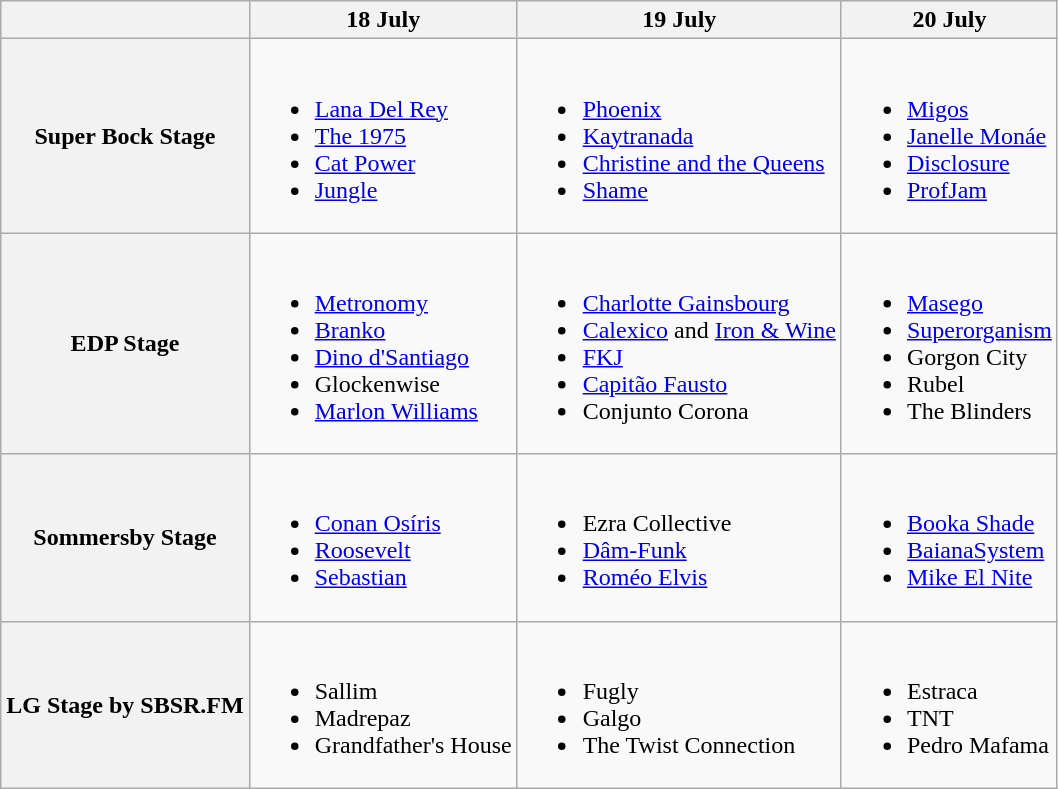<table class="wikitable">
<tr>
<th></th>
<th>18 July</th>
<th>19 July</th>
<th>20 July</th>
</tr>
<tr>
<th>Super Bock Stage</th>
<td><br><ul><li><a href='#'>Lana Del Rey</a></li><li><a href='#'>The 1975</a></li><li><a href='#'>Cat Power</a></li><li><a href='#'>Jungle</a></li></ul></td>
<td><br><ul><li><a href='#'>Phoenix</a></li><li><a href='#'>Kaytranada</a></li><li><a href='#'>Christine and the Queens</a></li><li><a href='#'>Shame</a></li></ul></td>
<td><br><ul><li><a href='#'>Migos</a></li><li><a href='#'>Janelle Monáe</a></li><li><a href='#'>Disclosure</a> </li><li><a href='#'>ProfJam</a></li></ul></td>
</tr>
<tr>
<th>EDP Stage</th>
<td><br><ul><li><a href='#'>Metronomy</a></li><li><a href='#'>Branko</a></li><li><a href='#'>Dino d'Santiago</a></li><li>Glockenwise</li><li><a href='#'>Marlon Williams</a></li></ul></td>
<td><br><ul><li><a href='#'>Charlotte Gainsbourg</a></li><li><a href='#'>Calexico</a> and <a href='#'>Iron & Wine</a></li><li><a href='#'>FKJ</a></li><li><a href='#'>Capitão Fausto</a></li><li>Conjunto Corona</li></ul></td>
<td><br><ul><li><a href='#'>Masego</a></li><li><a href='#'>Superorganism</a></li><li>Gorgon City</li><li>Rubel</li><li>The Blinders</li></ul></td>
</tr>
<tr>
<th>Sommersby Stage</th>
<td><br><ul><li><a href='#'>Conan Osíris</a></li><li><a href='#'>Roosevelt</a></li><li><a href='#'>Sebastian</a></li></ul></td>
<td><br><ul><li>Ezra Collective</li><li><a href='#'>Dâm-Funk</a></li><li><a href='#'>Roméo Elvis</a></li></ul></td>
<td><br><ul><li><a href='#'>Booka Shade</a></li><li><a href='#'>BaianaSystem</a></li><li><a href='#'>Mike El Nite</a></li></ul></td>
</tr>
<tr>
<th>LG Stage by SBSR.FM</th>
<td><br><ul><li>Sallim</li><li>Madrepaz</li><li>Grandfather's House</li></ul></td>
<td><br><ul><li>Fugly</li><li>Galgo</li><li>The Twist Connection</li></ul></td>
<td><br><ul><li>Estraca</li><li>TNT</li><li>Pedro Mafama</li></ul></td>
</tr>
</table>
